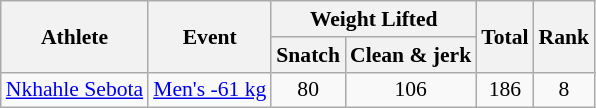<table class=wikitable style="text-align:center; font-size:90%">
<tr>
<th rowspan="2">Athlete</th>
<th rowspan="2">Event</th>
<th colspan="2">Weight Lifted</th>
<th rowspan="2">Total</th>
<th rowspan="2">Rank</th>
</tr>
<tr>
<th>Snatch</th>
<th>Clean & jerk</th>
</tr>
<tr>
<td align=left><a href='#'>Nkhahle Sebota</a></td>
<td align=left><a href='#'>Men's -61 kg</a></td>
<td>80</td>
<td>106</td>
<td>186</td>
<td>8</td>
</tr>
</table>
